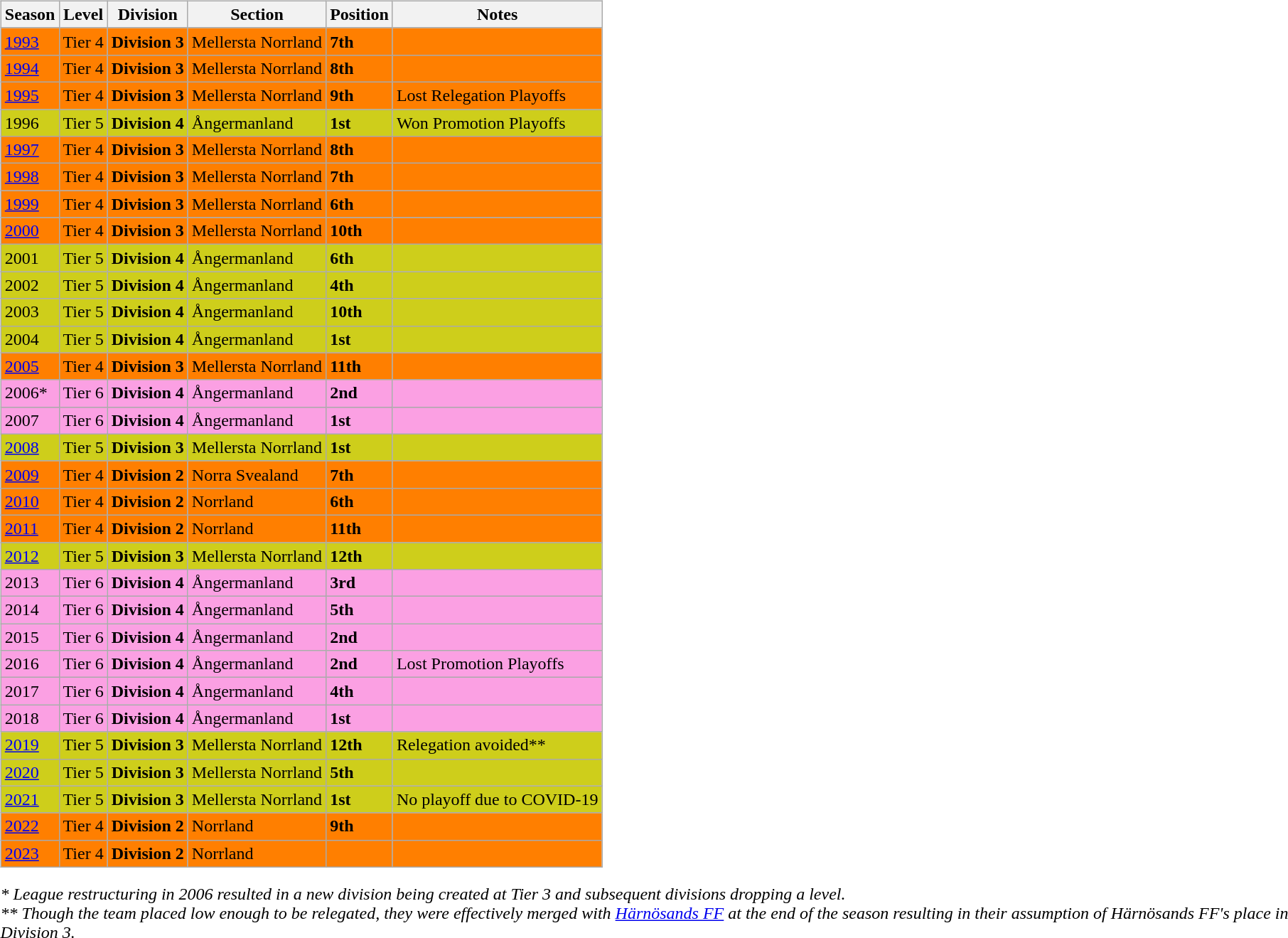<table>
<tr>
<td valign="top" width=0%><br><table class="wikitable">
<tr style="background:#f0f6fa;">
<th><strong>Season</strong></th>
<th><strong>Level</strong></th>
<th><strong>Division</strong></th>
<th><strong>Section</strong></th>
<th><strong>Position</strong></th>
<th><strong>Notes</strong></th>
</tr>
<tr>
<td style="background:#FF7F00;"><a href='#'>1993</a></td>
<td style="background:#FF7F00;">Tier 4</td>
<td style="background:#FF7F00;"><strong>Division 3</strong></td>
<td style="background:#FF7F00;">Mellersta Norrland</td>
<td style="background:#FF7F00;"><strong>7th</strong></td>
<td style="background:#FF7F00;"></td>
</tr>
<tr>
<td style="background:#FF7F00;"><a href='#'>1994</a></td>
<td style="background:#FF7F00;">Tier 4</td>
<td style="background:#FF7F00;"><strong>Division 3</strong></td>
<td style="background:#FF7F00;">Mellersta Norrland</td>
<td style="background:#FF7F00;"><strong>8th</strong></td>
<td style="background:#FF7F00;"></td>
</tr>
<tr>
<td style="background:#FF7F00;"><a href='#'>1995</a></td>
<td style="background:#FF7F00;">Tier 4</td>
<td style="background:#FF7F00;"><strong>Division 3</strong></td>
<td style="background:#FF7F00;">Mellersta Norrland</td>
<td style="background:#FF7F00;"><strong>9th</strong> </td>
<td style="background:#FF7F00;">Lost Relegation Playoffs</td>
</tr>
<tr>
<td style="background:#CECE1B;">1996</td>
<td style="background:#CECE1B;">Tier 5</td>
<td style="background:#CECE1B;"><strong>Division 4</strong></td>
<td style="background:#CECE1B;">Ångermanland</td>
<td style="background:#CECE1B;"><strong>1st</strong> </td>
<td style="background:#CECE1B;">Won Promotion Playoffs</td>
</tr>
<tr>
<td style="background:#FF7F00;"><a href='#'>1997</a></td>
<td style="background:#FF7F00;">Tier 4</td>
<td style="background:#FF7F00;"><strong>Division 3</strong></td>
<td style="background:#FF7F00;">Mellersta Norrland</td>
<td style="background:#FF7F00;"><strong>8th</strong></td>
<td style="background:#FF7F00;"></td>
</tr>
<tr>
<td style="background:#FF7F00;"><a href='#'>1998</a></td>
<td style="background:#FF7F00;">Tier 4</td>
<td style="background:#FF7F00;"><strong>Division 3</strong></td>
<td style="background:#FF7F00;">Mellersta Norrland</td>
<td style="background:#FF7F00;"><strong>7th</strong></td>
<td style="background:#FF7F00;"></td>
</tr>
<tr>
<td style="background:#FF7F00;"><a href='#'>1999</a></td>
<td style="background:#FF7F00;">Tier 4</td>
<td style="background:#FF7F00;"><strong>Division 3</strong></td>
<td style="background:#FF7F00;">Mellersta Norrland</td>
<td style="background:#FF7F00;"><strong>6th</strong></td>
<td style="background:#FF7F00;"></td>
</tr>
<tr>
<td style="background:#FF7F00;"><a href='#'>2000</a></td>
<td style="background:#FF7F00;">Tier 4</td>
<td style="background:#FF7F00;"><strong>Division 3</strong></td>
<td style="background:#FF7F00;">Mellersta Norrland</td>
<td style="background:#FF7F00;"><strong>10th</strong> </td>
<td style="background:#FF7F00;"></td>
</tr>
<tr>
<td style="background:#CECE1B;">2001</td>
<td style="background:#CECE1B;">Tier 5</td>
<td style="background:#CECE1B;"><strong>Division 4</strong></td>
<td style="background:#CECE1B;">Ångermanland</td>
<td style="background:#CECE1B;"><strong>6th</strong></td>
<td style="background:#CECE1B;"></td>
</tr>
<tr>
<td style="background:#CECE1B;">2002</td>
<td style="background:#CECE1B;">Tier 5</td>
<td style="background:#CECE1B;"><strong>Division 4</strong></td>
<td style="background:#CECE1B;">Ångermanland</td>
<td style="background:#CECE1B;"><strong>4th</strong></td>
<td style="background:#CECE1B;"></td>
</tr>
<tr>
<td style="background:#CECE1B;">2003</td>
<td style="background:#CECE1B;">Tier 5</td>
<td style="background:#CECE1B;"><strong>Division 4</strong></td>
<td style="background:#CECE1B;">Ångermanland</td>
<td style="background:#CECE1B;"><strong>10th</strong></td>
<td style="background:#CECE1B;"></td>
</tr>
<tr>
<td style="background:#CECE1B;">2004</td>
<td style="background:#CECE1B;">Tier 5</td>
<td style="background:#CECE1B;"><strong>Division 4</strong></td>
<td style="background:#CECE1B;">Ångermanland</td>
<td style="background:#CECE1B;"><strong>1st</strong> </td>
<td style="background:#CECE1B;"></td>
</tr>
<tr>
<td style="background:#FF7F00;"><a href='#'>2005</a></td>
<td style="background:#FF7F00;">Tier 4</td>
<td style="background:#FF7F00;"><strong>Division 3</strong></td>
<td style="background:#FF7F00;">Mellersta Norrland</td>
<td style="background:#FF7F00;"><strong>11th</strong> </td>
<td style="background:#FF7F00;"></td>
</tr>
<tr>
<td style="background:#FBA0E3;">2006*</td>
<td style="background:#FBA0E3;">Tier 6</td>
<td style="background:#FBA0E3;"><strong>Division 4</strong></td>
<td style="background:#FBA0E3;">Ångermanland</td>
<td style="background:#FBA0E3;"><strong>2nd</strong></td>
<td style="background:#FBA0E3;"></td>
</tr>
<tr>
<td style="background:#FBA0E3;">2007</td>
<td style="background:#FBA0E3;">Tier 6</td>
<td style="background:#FBA0E3;"><strong>Division 4</strong></td>
<td style="background:#FBA0E3;">Ångermanland</td>
<td style="background:#FBA0E3;"><strong>1st</strong> </td>
<td style="background:#FBA0E3;"></td>
</tr>
<tr>
<td style="background:#CECE1B;"><a href='#'>2008</a></td>
<td style="background:#CECE1B;">Tier 5</td>
<td style="background:#CECE1B;"><strong>Division 3</strong></td>
<td style="background:#CECE1B;">Mellersta Norrland</td>
<td style="background:#CECE1B;"><strong>1st</strong> </td>
<td style="background:#CECE1B;"></td>
</tr>
<tr>
<td style="background:#FF7F00;"><a href='#'>2009</a></td>
<td style="background:#FF7F00;">Tier 4</td>
<td style="background:#FF7F00;"><strong>Division 2</strong></td>
<td style="background:#FF7F00;">Norra Svealand</td>
<td style="background:#FF7F00;"><strong>7th</strong></td>
<td style="background:#FF7F00;"></td>
</tr>
<tr>
<td style="background:#FF7F00;"><a href='#'>2010</a></td>
<td style="background:#FF7F00;">Tier 4</td>
<td style="background:#FF7F00;"><strong>Division 2</strong></td>
<td style="background:#FF7F00;">Norrland</td>
<td style="background:#FF7F00;"><strong>6th</strong></td>
<td style="background:#FF7F00;"></td>
</tr>
<tr>
<td style="background:#FF7F00;"><a href='#'>2011</a></td>
<td style="background:#FF7F00;">Tier 4</td>
<td style="background:#FF7F00;"><strong>Division 2</strong></td>
<td style="background:#FF7F00;">Norrland</td>
<td style="background:#FF7F00;"><strong>11th</strong> </td>
<td style="background:#FF7F00;"></td>
</tr>
<tr>
<td style="background:#CECE1B;"><a href='#'>2012</a></td>
<td style="background:#CECE1B;">Tier 5</td>
<td style="background:#CECE1B;"><strong>Division 3</strong></td>
<td style="background:#CECE1B;">Mellersta Norrland</td>
<td style="background:#CECE1B;"><strong>12th</strong> </td>
<td style="background:#CECE1B;"></td>
</tr>
<tr>
<td style="background:#FBA0E3;">2013</td>
<td style="background:#FBA0E3;">Tier 6</td>
<td style="background:#FBA0E3;"><strong>Division 4</strong></td>
<td style="background:#FBA0E3;">Ångermanland</td>
<td style="background:#FBA0E3;"><strong>3rd</strong></td>
<td style="background:#FBA0E3;"></td>
</tr>
<tr>
<td style="background:#FBA0E3;">2014</td>
<td style="background:#FBA0E3;">Tier 6</td>
<td style="background:#FBA0E3;"><strong>Division 4</strong></td>
<td style="background:#FBA0E3;">Ångermanland</td>
<td style="background:#FBA0E3;"><strong>5th</strong></td>
<td style="background:#FBA0E3;"></td>
</tr>
<tr>
<td style="background:#FBA0E3;">2015</td>
<td style="background:#FBA0E3;">Tier 6</td>
<td style="background:#FBA0E3;"><strong>Division 4</strong></td>
<td style="background:#FBA0E3;">Ångermanland</td>
<td style="background:#FBA0E3;"><strong>2nd</strong></td>
<td style="background:#FBA0E3;"></td>
</tr>
<tr>
<td style="background:#FBA0E3;">2016</td>
<td style="background:#FBA0E3;">Tier 6</td>
<td style="background:#FBA0E3;"><strong>Division 4</strong></td>
<td style="background:#FBA0E3;">Ångermanland</td>
<td style="background:#FBA0E3;"><strong>2nd</strong></td>
<td style="background:#FBA0E3;">Lost Promotion Playoffs</td>
</tr>
<tr>
<td style="background:#FBA0E3;">2017</td>
<td style="background:#FBA0E3;">Tier 6</td>
<td style="background:#FBA0E3;"><strong>Division 4</strong></td>
<td style="background:#FBA0E3;">Ångermanland</td>
<td style="background:#FBA0E3;"><strong>4th</strong></td>
<td style="background:#FBA0E3;"></td>
</tr>
<tr>
<td style="background:#FBA0E3;">2018</td>
<td style="background:#FBA0E3;">Tier 6</td>
<td style="background:#FBA0E3;"><strong>Division 4</strong></td>
<td style="background:#FBA0E3;">Ångermanland</td>
<td style="background:#FBA0E3;"><strong>1st</strong> </td>
<td style="background:#FBA0E3;"></td>
</tr>
<tr>
<td style="background:#CECE1B;"><a href='#'>2019</a></td>
<td style="background:#CECE1B;">Tier 5</td>
<td style="background:#CECE1B;"><strong>Division 3</strong></td>
<td style="background:#CECE1B;">Mellersta Norrland</td>
<td style="background:#CECE1B;"><strong>12th</strong></td>
<td style="background:#CECE1B;">Relegation avoided**</td>
</tr>
<tr>
<td style="background:#CECE1B;"><a href='#'>2020</a></td>
<td style="background:#CECE1B;">Tier 5</td>
<td style="background:#CECE1B;"><strong>Division 3</strong></td>
<td style="background:#CECE1B;">Mellersta Norrland</td>
<td style="background:#CECE1B;"><strong>5th</strong></td>
<td style="background:#CECE1B;"></td>
</tr>
<tr>
<td style="background:#CECE1B;"><a href='#'>2021</a></td>
<td style="background:#CECE1B;">Tier 5</td>
<td style="background:#CECE1B;"><strong>Division 3</strong></td>
<td style="background:#CECE1B;">Mellersta Norrland</td>
<td style="background:#CECE1B;"><strong>1st</strong> </td>
<td style="background:#CECE1B;">No playoff due to COVID-19</td>
</tr>
<tr>
<td style="background:#FF7F00;"><a href='#'>2022</a></td>
<td style="background:#FF7F00;">Tier 4</td>
<td style="background:#FF7F00;"><strong>Division 2</strong></td>
<td style="background:#FF7F00;">Norrland</td>
<td style="background:#FF7F00;"><strong>9th</strong></td>
<td style="background:#FF7F00;"></td>
</tr>
<tr>
<td style="background:#FF7F00;"><a href='#'>2023</a></td>
<td style="background:#FF7F00;">Tier 4</td>
<td style="background:#FF7F00;"><strong>Division 2</strong></td>
<td style="background:#FF7F00;">Norrland</td>
<td style="background:#FF7F00;"></td>
<td style="background:#FF7F00;"></td>
</tr>
</table>
<em>* League restructuring in 2006 resulted in a new division being created at Tier 3 and subsequent divisions dropping a level.</em> 

<br><em>** Though the team placed low enough to be relegated, they were effectively merged with <a href='#'>Härnösands FF</a> at the end of the season resulting in their assumption of Härnösands FF's place in Division 3.</em></td>
</tr>
</table>
